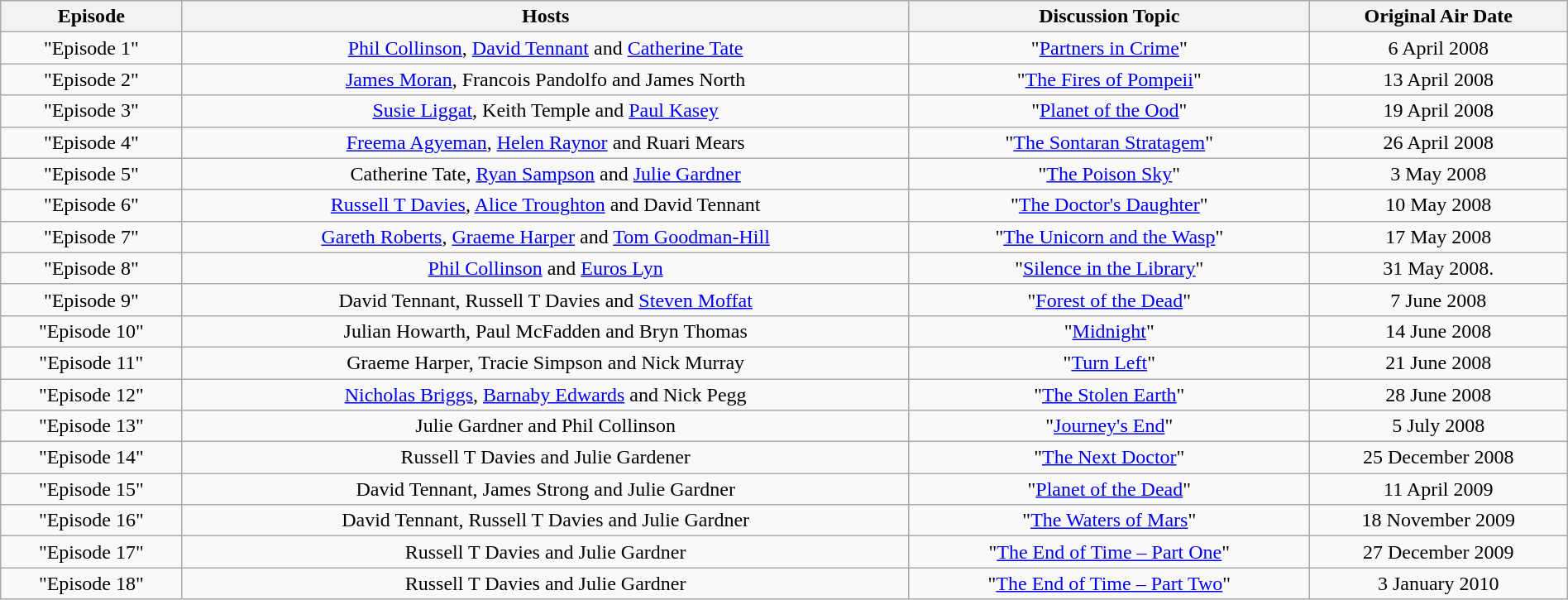<table class="wikitable" style="text-align:center" width=100%>
<tr>
<th>Episode</th>
<th>Hosts</th>
<th>Discussion Topic</th>
<th>Original Air Date</th>
</tr>
<tr>
<td>"Episode 1"</td>
<td><a href='#'>Phil Collinson</a>, <a href='#'>David Tennant</a> and <a href='#'>Catherine Tate</a></td>
<td>"<a href='#'>Partners in Crime</a>"</td>
<td>6 April 2008</td>
</tr>
<tr>
<td>"Episode 2"</td>
<td><a href='#'>James Moran</a>, Francois Pandolfo and James North</td>
<td>"<a href='#'>The Fires of Pompeii</a>"</td>
<td>13 April 2008</td>
</tr>
<tr>
<td>"Episode 3"</td>
<td><a href='#'>Susie Liggat</a>, Keith Temple and <a href='#'>Paul Kasey</a></td>
<td>"<a href='#'>Planet of the Ood</a>"</td>
<td>19 April 2008</td>
</tr>
<tr>
<td>"Episode 4"</td>
<td><a href='#'>Freema Agyeman</a>, <a href='#'>Helen Raynor</a> and Ruari Mears</td>
<td>"<a href='#'>The Sontaran Stratagem</a>"</td>
<td>26 April 2008</td>
</tr>
<tr>
<td>"Episode 5"</td>
<td>Catherine Tate, <a href='#'>Ryan Sampson</a> and <a href='#'>Julie Gardner</a></td>
<td>"<a href='#'>The Poison Sky</a>"</td>
<td>3 May 2008</td>
</tr>
<tr>
<td>"Episode 6"</td>
<td><a href='#'>Russell T Davies</a>, <a href='#'>Alice Troughton</a> and David Tennant</td>
<td>"<a href='#'>The Doctor's Daughter</a>"</td>
<td>10 May 2008</td>
</tr>
<tr>
<td>"Episode 7"</td>
<td><a href='#'>Gareth Roberts</a>, <a href='#'>Graeme Harper</a> and <a href='#'>Tom Goodman-Hill</a></td>
<td>"<a href='#'>The Unicorn and the Wasp</a>"</td>
<td>17 May 2008</td>
</tr>
<tr>
<td>"Episode 8"</td>
<td><a href='#'>Phil Collinson</a> and <a href='#'>Euros Lyn</a></td>
<td>"<a href='#'>Silence in the Library</a>"</td>
<td>31 May 2008.</td>
</tr>
<tr>
<td>"Episode 9"</td>
<td>David Tennant, Russell T Davies and <a href='#'>Steven Moffat</a></td>
<td>"<a href='#'>Forest of the Dead</a>"</td>
<td>7 June 2008</td>
</tr>
<tr>
<td>"Episode 10"</td>
<td>Julian Howarth, Paul McFadden and Bryn Thomas</td>
<td>"<a href='#'>Midnight</a>"</td>
<td>14 June 2008</td>
</tr>
<tr>
<td>"Episode 11"</td>
<td>Graeme Harper, Tracie Simpson and Nick Murray</td>
<td>"<a href='#'>Turn Left</a>"</td>
<td>21 June 2008</td>
</tr>
<tr>
<td>"Episode 12"</td>
<td><a href='#'>Nicholas Briggs</a>, <a href='#'>Barnaby Edwards</a> and Nick Pegg</td>
<td>"<a href='#'>The Stolen Earth</a>"</td>
<td>28 June 2008</td>
</tr>
<tr>
<td>"Episode 13"</td>
<td>Julie Gardner and Phil Collinson</td>
<td>"<a href='#'>Journey's End</a>"</td>
<td>5 July 2008</td>
</tr>
<tr>
<td>"Episode 14"</td>
<td>Russell T Davies and Julie Gardener</td>
<td>"<a href='#'>The Next Doctor</a>"</td>
<td>25 December 2008</td>
</tr>
<tr>
<td>"Episode 15"</td>
<td>David Tennant, James Strong and Julie Gardner</td>
<td>"<a href='#'>Planet of the Dead</a>"</td>
<td>11 April 2009</td>
</tr>
<tr>
<td>"Episode 16"</td>
<td>David Tennant, Russell T Davies and Julie Gardner</td>
<td>"<a href='#'>The Waters of Mars</a>"</td>
<td>18 November 2009</td>
</tr>
<tr>
<td>"Episode 17"</td>
<td>Russell T Davies and Julie Gardner</td>
<td>"<a href='#'>The End of Time – Part One</a>"</td>
<td>27 December 2009</td>
</tr>
<tr>
<td>"Episode 18"</td>
<td>Russell T Davies and Julie Gardner</td>
<td>"<a href='#'>The End of Time – Part Two</a>"</td>
<td>3 January 2010</td>
</tr>
</table>
